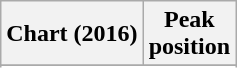<table class="wikitable plainrowheaders sortable" style="text-align:center;">
<tr>
<th scope="col">Chart (2016)</th>
<th scope="col">Peak<br>position</th>
</tr>
<tr>
</tr>
<tr>
</tr>
</table>
